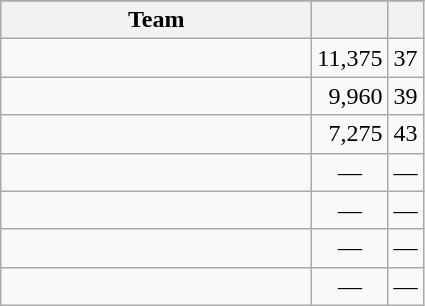<table class="wikitable">
<tr>
</tr>
<tr>
<th width=200>Team</th>
<th></th>
<th></th>
</tr>
<tr>
<td></td>
<td align=right>11,375</td>
<td align=center>37</td>
</tr>
<tr>
<td></td>
<td align=right>9,960</td>
<td align=center>39</td>
</tr>
<tr>
<td></td>
<td align=right>7,275</td>
<td align=center>43</td>
</tr>
<tr>
<td></td>
<td align=center>—</td>
<td align=center>—</td>
</tr>
<tr>
<td></td>
<td align=center>—</td>
<td align=center>—</td>
</tr>
<tr>
<td></td>
<td align=center>—</td>
<td align=center>—</td>
</tr>
<tr>
<td></td>
<td align=center>—</td>
<td align=center>—</td>
</tr>
</table>
